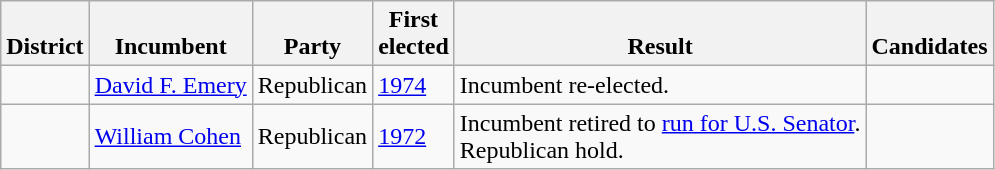<table class=wikitable>
<tr valign=bottom>
<th>District</th>
<th>Incumbent</th>
<th>Party</th>
<th>First<br>elected</th>
<th>Result</th>
<th>Candidates</th>
</tr>
<tr>
<td></td>
<td><a href='#'>David F. Emery</a></td>
<td>Republican</td>
<td><a href='#'>1974</a></td>
<td>Incumbent re-elected.</td>
<td nowrap></td>
</tr>
<tr>
<td></td>
<td><a href='#'>William Cohen</a></td>
<td>Republican</td>
<td><a href='#'>1972</a></td>
<td>Incumbent retired to <a href='#'>run for U.S. Senator</a>.<br>Republican hold.</td>
<td nowrap></td>
</tr>
</table>
